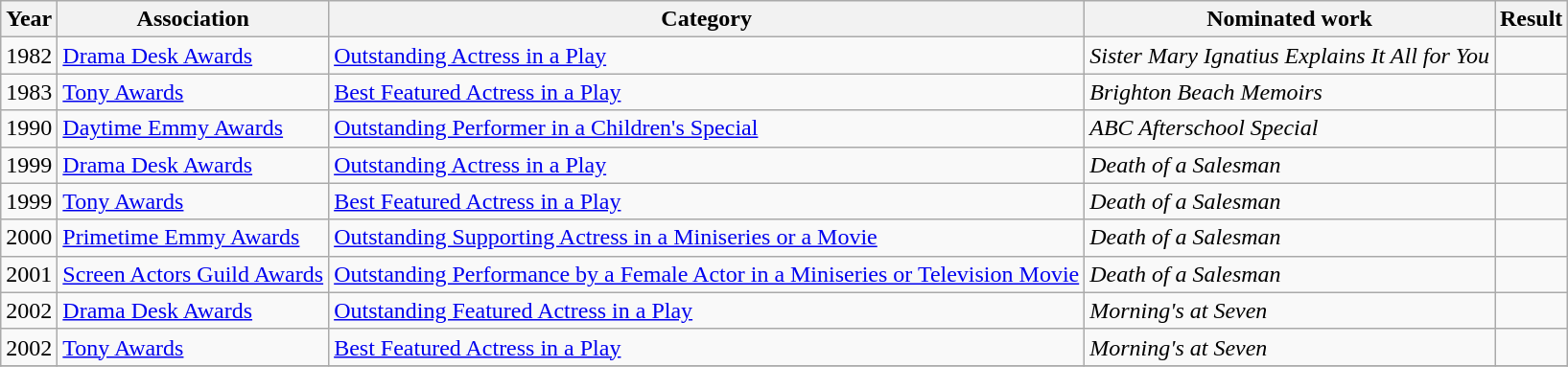<table class="wikitable sortable">
<tr>
<th>Year</th>
<th>Association</th>
<th>Category</th>
<th>Nominated work</th>
<th>Result</th>
</tr>
<tr>
<td>1982</td>
<td><a href='#'>Drama Desk Awards</a></td>
<td><a href='#'>Outstanding Actress in a Play</a></td>
<td><em>Sister Mary Ignatius Explains It All for You</em></td>
<td></td>
</tr>
<tr>
<td>1983</td>
<td><a href='#'>Tony Awards</a></td>
<td><a href='#'>Best Featured Actress in a Play</a></td>
<td><em>Brighton Beach Memoirs</em></td>
<td></td>
</tr>
<tr>
<td>1990</td>
<td><a href='#'>Daytime Emmy Awards</a></td>
<td><a href='#'>Outstanding Performer in a Children's Special</a></td>
<td><em>ABC Afterschool Special</em></td>
<td></td>
</tr>
<tr>
<td>1999</td>
<td><a href='#'>Drama Desk Awards</a></td>
<td><a href='#'>Outstanding Actress in a Play</a></td>
<td><em>Death of a Salesman</em></td>
<td></td>
</tr>
<tr>
<td>1999</td>
<td><a href='#'>Tony Awards</a></td>
<td><a href='#'>Best Featured Actress in a Play</a></td>
<td><em>Death of a Salesman</em></td>
<td></td>
</tr>
<tr>
<td>2000</td>
<td><a href='#'>Primetime Emmy Awards</a></td>
<td><a href='#'>Outstanding Supporting Actress in a Miniseries or a Movie</a></td>
<td><em>Death of a Salesman</em></td>
<td></td>
</tr>
<tr>
<td>2001</td>
<td><a href='#'>Screen Actors Guild Awards</a></td>
<td><a href='#'>Outstanding Performance by a Female Actor in a Miniseries or Television Movie</a></td>
<td><em>Death of a Salesman</em></td>
<td></td>
</tr>
<tr>
<td>2002</td>
<td><a href='#'>Drama Desk Awards</a></td>
<td><a href='#'>Outstanding Featured Actress in a Play</a></td>
<td><em>Morning's at Seven</em></td>
<td></td>
</tr>
<tr>
<td>2002</td>
<td><a href='#'>Tony Awards</a></td>
<td><a href='#'>Best Featured Actress in a Play</a></td>
<td><em>Morning's at Seven</em></td>
<td></td>
</tr>
<tr>
</tr>
</table>
